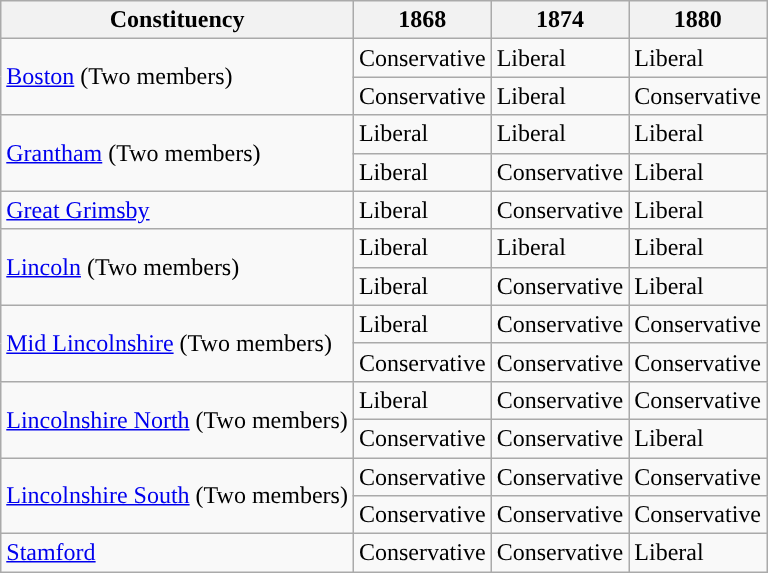<table class="wikitable">
<tr>
<th>Constituency</th>
<th>1868</th>
<th>1874</th>
<th>1880</th>
</tr>
<tr>
<td rowspan="2"><a href='#'>Boston</a> (Two members)</td>
<td>Conservative</td>
<td>Liberal</td>
<td>Liberal</td>
</tr>
<tr>
<td>Conservative</td>
<td>Liberal</td>
<td>Conservative</td>
</tr>
<tr>
<td rowspan="2"><a href='#'>Grantham</a> (Two members)</td>
<td>Liberal</td>
<td>Liberal</td>
<td>Liberal</td>
</tr>
<tr>
<td>Liberal</td>
<td>Conservative</td>
<td>Liberal</td>
</tr>
<tr>
<td><a href='#'>Great Grimsby</a></td>
<td>Liberal</td>
<td>Conservative</td>
<td>Liberal</td>
</tr>
<tr>
<td rowspan="2"><a href='#'>Lincoln</a> (Two members)</td>
<td>Liberal</td>
<td>Liberal</td>
<td>Liberal</td>
</tr>
<tr>
<td>Liberal</td>
<td>Conservative</td>
<td>Liberal</td>
</tr>
<tr>
<td rowspan="2"><a href='#'>Mid Lincolnshire</a> (Two members)</td>
<td>Liberal</td>
<td>Conservative</td>
<td>Conservative</td>
</tr>
<tr>
<td>Conservative</td>
<td>Conservative</td>
<td>Conservative</td>
</tr>
<tr>
<td rowspan="2"><a href='#'>Lincolnshire North</a> (Two members)</td>
<td>Liberal</td>
<td>Conservative</td>
<td>Conservative</td>
</tr>
<tr>
<td>Conservative</td>
<td>Conservative</td>
<td>Liberal</td>
</tr>
<tr>
<td rowspan="2"><a href='#'>Lincolnshire South</a> (Two members)</td>
<td>Conservative</td>
<td>Conservative</td>
<td>Conservative</td>
</tr>
<tr>
<td>Conservative</td>
<td>Conservative</td>
<td>Conservative</td>
</tr>
<tr>
<td><a href='#'>Stamford</a></td>
<td>Conservative</td>
<td>Conservative</td>
<td>Liberal</td>
</tr>
</table>
